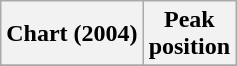<table class="wikitable plainrowheaders" style="text-align:center">
<tr>
<th scope="col">Chart (2004)</th>
<th scope="col">Peak<br>position</th>
</tr>
<tr>
</tr>
</table>
